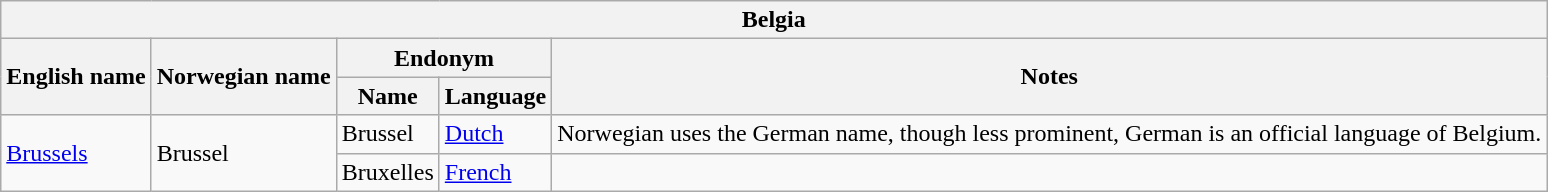<table class="wikitable sortable">
<tr>
<th colspan="5"> Belgia</th>
</tr>
<tr>
<th rowspan="2">English name</th>
<th rowspan="2">Norwegian name</th>
<th colspan="2">Endonym</th>
<th rowspan="2">Notes</th>
</tr>
<tr>
<th>Name</th>
<th>Language</th>
</tr>
<tr>
<td rowspan="2"><a href='#'>Brussels</a></td>
<td rowspan="2">Brussel</td>
<td>Brussel</td>
<td><a href='#'>Dutch</a></td>
<td>Norwegian uses the German name, though less prominent, German is an official language of Belgium.</td>
</tr>
<tr>
<td>Bruxelles</td>
<td><a href='#'>French</a></td>
<td></td>
</tr>
</table>
